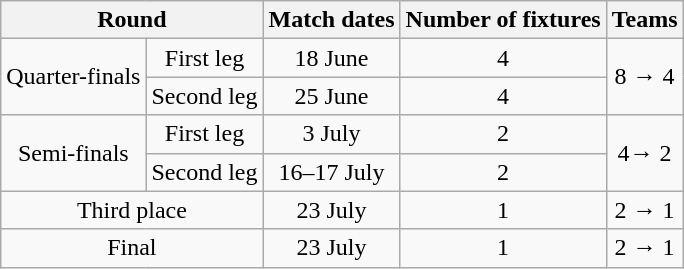<table class="wikitable" style="text-align:center">
<tr>
<th colspan="2">Round</th>
<th>Match dates</th>
<th>Number of fixtures</th>
<th>Teams</th>
</tr>
<tr>
<td rowspan="2">Quarter-finals</td>
<td>First leg</td>
<td>18 June</td>
<td>4</td>
<td rowspan="2">8 → 4</td>
</tr>
<tr>
<td>Second leg</td>
<td>25 June</td>
<td>4</td>
</tr>
<tr>
<td rowspan="2">Semi-finals</td>
<td>First leg</td>
<td>3 July</td>
<td>2</td>
<td rowspan="2">4→ 2</td>
</tr>
<tr>
<td>Second leg</td>
<td>16–17 July</td>
<td>2</td>
</tr>
<tr>
<td colspan="2">Third place</td>
<td>23 July</td>
<td>1</td>
<td>2 → 1</td>
</tr>
<tr>
<td colspan="2">Final</td>
<td>23 July</td>
<td>1</td>
<td>2 → 1</td>
</tr>
</table>
